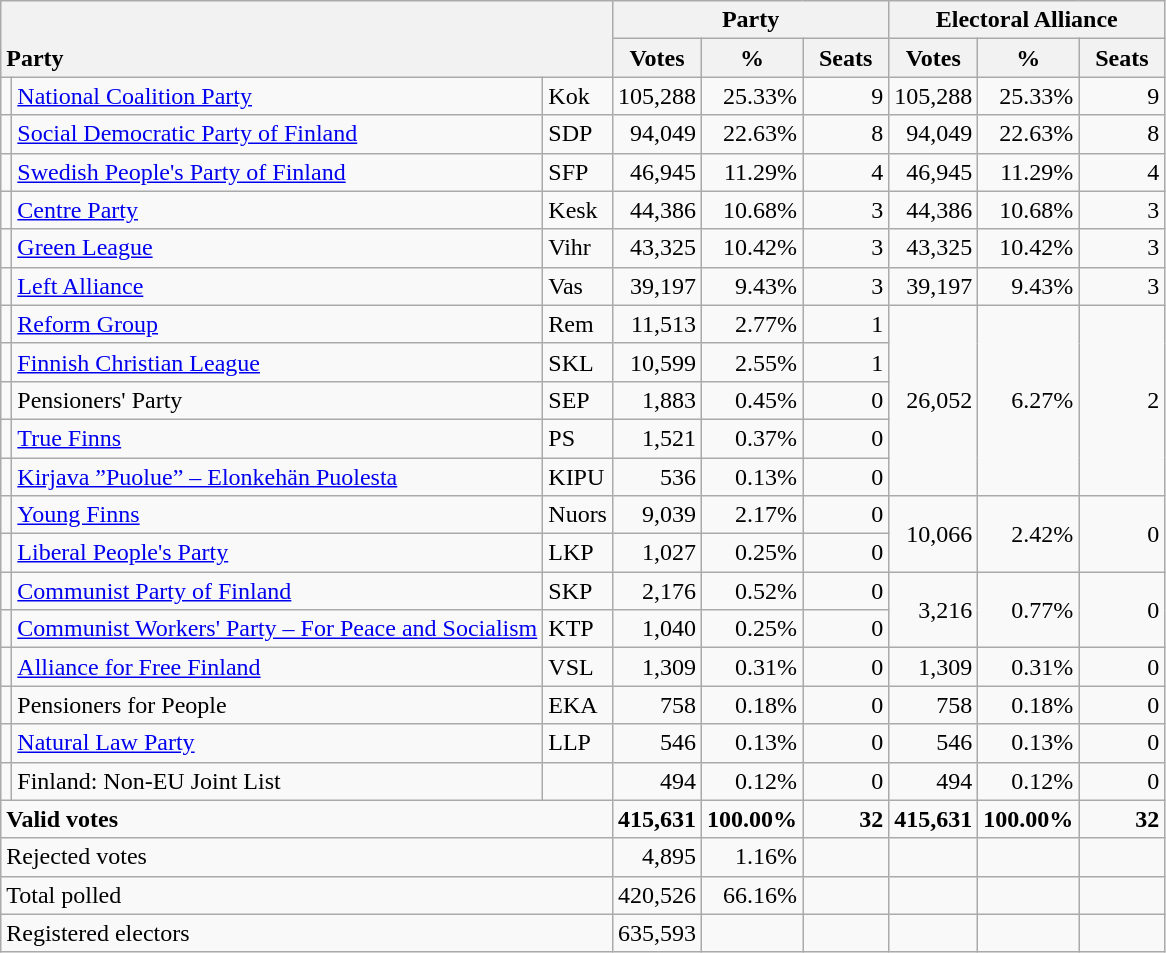<table class="wikitable" border="1" style="text-align:right;">
<tr>
<th style="text-align:left;" valign=bottom rowspan=2 colspan=3>Party</th>
<th colspan=3>Party</th>
<th colspan=3>Electoral Alliance</th>
</tr>
<tr>
<th align=center valign=bottom width="50">Votes</th>
<th align=center valign=bottom width="50">%</th>
<th align=center valign=bottom width="50">Seats</th>
<th align=center valign=bottom width="50">Votes</th>
<th align=center valign=bottom width="50">%</th>
<th align=center valign=bottom width="50">Seats</th>
</tr>
<tr>
<td></td>
<td align=left><a href='#'>National Coalition Party</a></td>
<td align=left>Kok</td>
<td>105,288</td>
<td>25.33%</td>
<td>9</td>
<td>105,288</td>
<td>25.33%</td>
<td>9</td>
</tr>
<tr>
<td></td>
<td align=left style="white-space: nowrap;"><a href='#'>Social Democratic Party of Finland</a></td>
<td align=left>SDP</td>
<td>94,049</td>
<td>22.63%</td>
<td>8</td>
<td>94,049</td>
<td>22.63%</td>
<td>8</td>
</tr>
<tr>
<td></td>
<td align=left><a href='#'>Swedish People's Party of Finland</a></td>
<td align=left>SFP</td>
<td>46,945</td>
<td>11.29%</td>
<td>4</td>
<td>46,945</td>
<td>11.29%</td>
<td>4</td>
</tr>
<tr>
<td></td>
<td align=left><a href='#'>Centre Party</a></td>
<td align=left>Kesk</td>
<td>44,386</td>
<td>10.68%</td>
<td>3</td>
<td>44,386</td>
<td>10.68%</td>
<td>3</td>
</tr>
<tr>
<td></td>
<td align=left><a href='#'>Green League</a></td>
<td align=left>Vihr</td>
<td>43,325</td>
<td>10.42%</td>
<td>3</td>
<td>43,325</td>
<td>10.42%</td>
<td>3</td>
</tr>
<tr>
<td></td>
<td align=left><a href='#'>Left Alliance</a></td>
<td align=left>Vas</td>
<td>39,197</td>
<td>9.43%</td>
<td>3</td>
<td>39,197</td>
<td>9.43%</td>
<td>3</td>
</tr>
<tr>
<td></td>
<td align=left><a href='#'>Reform Group</a></td>
<td align=left>Rem</td>
<td>11,513</td>
<td>2.77%</td>
<td>1</td>
<td rowspan=5>26,052</td>
<td rowspan=5>6.27%</td>
<td rowspan=5>2</td>
</tr>
<tr>
<td></td>
<td align=left><a href='#'>Finnish Christian League</a></td>
<td align=left>SKL</td>
<td>10,599</td>
<td>2.55%</td>
<td>1</td>
</tr>
<tr>
<td></td>
<td align=left>Pensioners' Party</td>
<td align=left>SEP</td>
<td>1,883</td>
<td>0.45%</td>
<td>0</td>
</tr>
<tr>
<td></td>
<td align=left><a href='#'>True Finns</a></td>
<td align=left>PS</td>
<td>1,521</td>
<td>0.37%</td>
<td>0</td>
</tr>
<tr>
<td></td>
<td align=left><a href='#'>Kirjava ”Puolue” – Elonkehän Puolesta</a></td>
<td align=left>KIPU</td>
<td>536</td>
<td>0.13%</td>
<td>0</td>
</tr>
<tr>
<td></td>
<td align=left><a href='#'>Young Finns</a></td>
<td align=left>Nuors</td>
<td>9,039</td>
<td>2.17%</td>
<td>0</td>
<td rowspan=2>10,066</td>
<td rowspan=2>2.42%</td>
<td rowspan=2>0</td>
</tr>
<tr>
<td></td>
<td align=left><a href='#'>Liberal People's Party</a></td>
<td align=left>LKP</td>
<td>1,027</td>
<td>0.25%</td>
<td>0</td>
</tr>
<tr>
<td></td>
<td align=left><a href='#'>Communist Party of Finland</a></td>
<td align=left>SKP</td>
<td>2,176</td>
<td>0.52%</td>
<td>0</td>
<td rowspan=2>3,216</td>
<td rowspan=2>0.77%</td>
<td rowspan=2>0</td>
</tr>
<tr>
<td></td>
<td align=left><a href='#'>Communist Workers' Party – For Peace and Socialism</a></td>
<td align=left>KTP</td>
<td>1,040</td>
<td>0.25%</td>
<td>0</td>
</tr>
<tr>
<td></td>
<td align=left><a href='#'>Alliance for Free Finland</a></td>
<td align=left>VSL</td>
<td>1,309</td>
<td>0.31%</td>
<td>0</td>
<td>1,309</td>
<td>0.31%</td>
<td>0</td>
</tr>
<tr>
<td></td>
<td align=left>Pensioners for People</td>
<td align=left>EKA</td>
<td>758</td>
<td>0.18%</td>
<td>0</td>
<td>758</td>
<td>0.18%</td>
<td>0</td>
</tr>
<tr>
<td></td>
<td align=left><a href='#'>Natural Law Party</a></td>
<td align=left>LLP</td>
<td>546</td>
<td>0.13%</td>
<td>0</td>
<td>546</td>
<td>0.13%</td>
<td>0</td>
</tr>
<tr>
<td></td>
<td align=left>Finland: Non-EU Joint List</td>
<td align=left></td>
<td>494</td>
<td>0.12%</td>
<td>0</td>
<td>494</td>
<td>0.12%</td>
<td>0</td>
</tr>
<tr style="font-weight:bold">
<td align=left colspan=3>Valid votes</td>
<td>415,631</td>
<td>100.00%</td>
<td>32</td>
<td>415,631</td>
<td>100.00%</td>
<td>32</td>
</tr>
<tr>
<td align=left colspan=3>Rejected votes</td>
<td>4,895</td>
<td>1.16%</td>
<td></td>
<td></td>
<td></td>
<td></td>
</tr>
<tr>
<td align=left colspan=3>Total polled</td>
<td>420,526</td>
<td>66.16%</td>
<td></td>
<td></td>
<td></td>
<td></td>
</tr>
<tr>
<td align=left colspan=3>Registered electors</td>
<td>635,593</td>
<td></td>
<td></td>
<td></td>
<td></td>
<td></td>
</tr>
</table>
